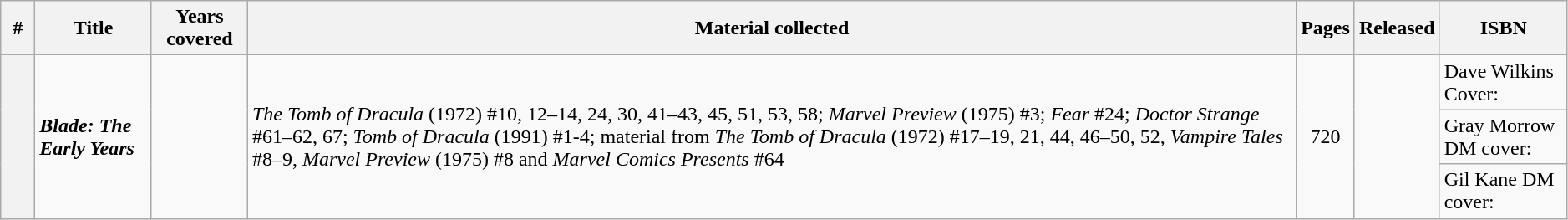<table class="wikitable sortable" width="99%">
<tr>
<th class="unsortable" width="20px">#</th>
<th>Title</th>
<th>Years covered</th>
<th class="unsortable">Material collected</th>
<th>Pages</th>
<th>Released</th>
<th class="unsortable">ISBN</th>
</tr>
<tr>
<th rowspan="3" style="background-color: light grey;"></th>
<td rowspan="3"><strong><em>Blade: The Early Years</em></strong></td>
<td rowspan="3"></td>
<td rowspan="3"><em>The Tomb of Dracula</em> (1972) #10, 12–14, 24, 30, 41–43, 45, 51, 53, 58; <em>Marvel Preview</em> (1975) #3; <em>Fear</em> #24; <em>Doctor Strange</em> #61–62, 67; <em>Tomb of Dracula</em> (1991) #1-4; material from <em>The Tomb of Dracula</em> (1972) #17–19, 21, 44, 46–50, 52, <em>Vampire Tales</em> #8–9, <em>Marvel Preview</em> (1975) #8 and <em>Marvel Comics Presents</em> #64</td>
<td rowspan="3" style="text-align: center;">720</td>
<td rowspan="3"></td>
<td>Dave Wilkins Cover: </td>
</tr>
<tr>
<td>Gray Morrow DM cover: </td>
</tr>
<tr>
<td>Gil Kane DM cover: </td>
</tr>
</table>
